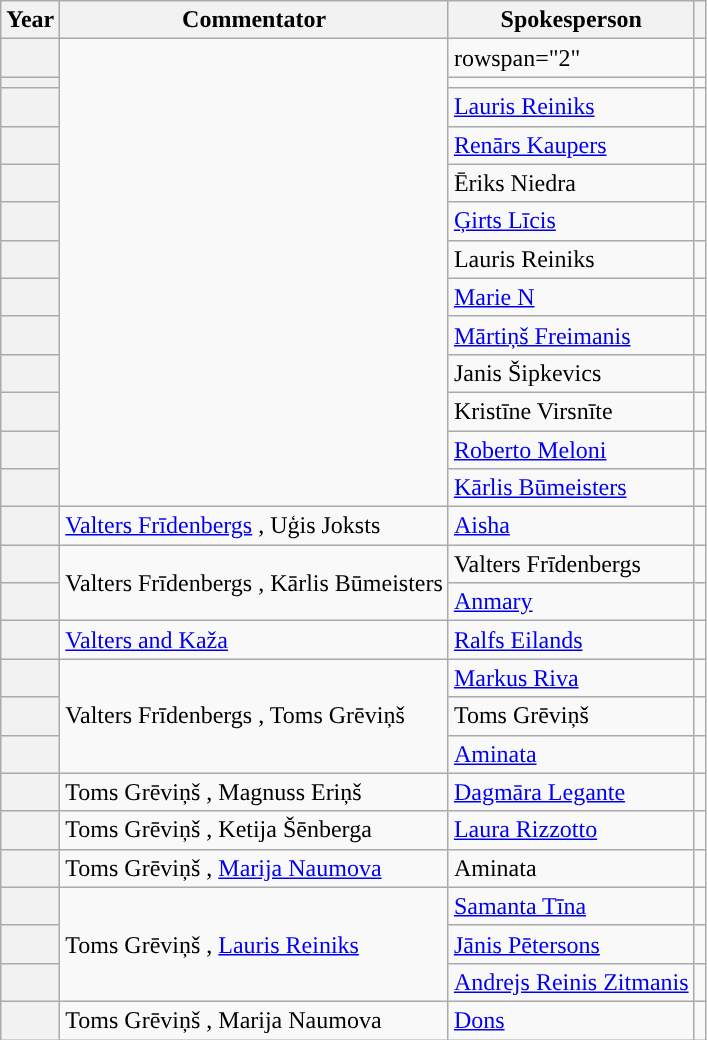<table class="wikitable sortable plainrowheaders">
<tr>
<th>Year</th>
<th>Commentator</th>
<th>Spokesperson</th>
<th class="unsortable"></th>
</tr>
<tr>
<th scope="row"></th>
<td rowspan="13"></td>
<td>rowspan="2" </td>
<td></td>
</tr>
<tr>
<th scope="row"></th>
<td></td>
</tr>
<tr>
<th scope="row"></th>
<td><a href='#'>Lauris Reiniks</a></td>
<td></td>
</tr>
<tr>
<th scope="row"></th>
<td><a href='#'>Renārs Kaupers</a></td>
<td></td>
</tr>
<tr>
<th scope="row"></th>
<td>Ēriks Niedra</td>
<td></td>
</tr>
<tr>
<th scope="row"></th>
<td><a href='#'>Ģirts Līcis</a></td>
<td></td>
</tr>
<tr>
<th scope="row"></th>
<td>Lauris Reiniks</td>
<td></td>
</tr>
<tr>
<th scope="row"></th>
<td><a href='#'>Marie N</a></td>
<td></td>
</tr>
<tr>
<th scope="row"></th>
<td><a href='#'>Mārtiņš Freimanis</a></td>
<td></td>
</tr>
<tr>
<th scope="row"></th>
<td>Janis Šipkevics</td>
<td></td>
</tr>
<tr>
<th scope="row"></th>
<td>Kristīne Virsnīte</td>
<td></td>
</tr>
<tr>
<th scope="row"></th>
<td><a href='#'>Roberto Meloni</a></td>
<td></td>
</tr>
<tr>
<th scope="row"></th>
<td><a href='#'>Kārlis Būmeisters</a></td>
<td></td>
</tr>
<tr>
<th scope="row"></th>
<td><a href='#'>Valters Frīdenbergs</a> , Uģis Joksts </td>
<td><a href='#'>Aisha</a></td>
<td></td>
</tr>
<tr>
<th scope="row"></th>
<td rowspan="2">Valters Frīdenbergs , Kārlis Būmeisters </td>
<td>Valters Frīdenbergs</td>
<td></td>
</tr>
<tr>
<th scope="row"></th>
<td><a href='#'>Anmary</a></td>
<td></td>
</tr>
<tr>
<th scope="row"></th>
<td><a href='#'>Valters and Kaža</a></td>
<td><a href='#'>Ralfs Eilands</a></td>
<td></td>
</tr>
<tr>
<th scope="row"></th>
<td rowspan="3">Valters Frīdenbergs , Toms Grēviņš </td>
<td><a href='#'>Markus Riva</a></td>
<td></td>
</tr>
<tr>
<th scope="row"></th>
<td>Toms Grēviņš</td>
<td></td>
</tr>
<tr>
<th scope="row"></th>
<td><a href='#'>Aminata</a></td>
<td></td>
</tr>
<tr>
<th scope="row"></th>
<td>Toms Grēviņš , Magnuss Eriņš </td>
<td><a href='#'>Dagmāra Legante</a></td>
<td></td>
</tr>
<tr>
<th scope="row"></th>
<td>Toms Grēviņš , Ketija Šēnberga </td>
<td><a href='#'>Laura Rizzotto</a></td>
<td></td>
</tr>
<tr>
<th scope="row"></th>
<td>Toms Grēviņš , <a href='#'>Marija Naumova</a> </td>
<td>Aminata</td>
<td></td>
</tr>
<tr>
<th scope="row"></th>
<td rowspan="3">Toms Grēviņš , <a href='#'>Lauris Reiniks</a> </td>
<td><a href='#'>Samanta Tīna</a></td>
<td></td>
</tr>
<tr>
<th scope="row"></th>
<td><a href='#'>Jānis Pētersons</a></td>
<td></td>
</tr>
<tr>
<th scope="row"></th>
<td><a href='#'>Andrejs Reinis Zitmanis</a></td>
<td></td>
</tr>
<tr>
<th scope="row"></th>
<td>Toms Grēviņš , Marija Naumova </td>
<td><a href='#'>Dons</a></td>
<td></td>
</tr>
</table>
